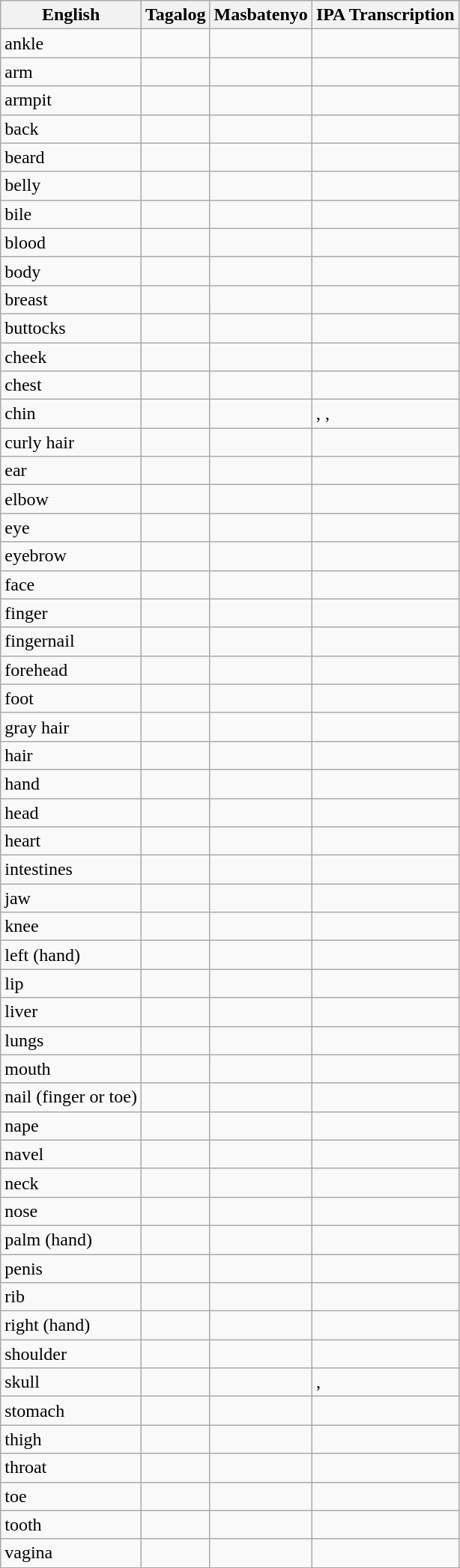<table class="wikitable">
<tr>
<th>English</th>
<th>Tagalog</th>
<th>Masbatenyo</th>
<th>IPA Transcription</th>
</tr>
<tr>
<td>ankle</td>
<td></td>
<td></td>
<td></td>
</tr>
<tr>
<td>arm</td>
<td></td>
<td></td>
<td></td>
</tr>
<tr>
<td>armpit</td>
<td></td>
<td></td>
<td></td>
</tr>
<tr>
<td>back</td>
<td></td>
<td></td>
<td></td>
</tr>
<tr>
<td>beard</td>
<td></td>
<td></td>
<td></td>
</tr>
<tr>
<td>belly</td>
<td></td>
<td></td>
<td></td>
</tr>
<tr>
<td>bile</td>
<td></td>
<td></td>
<td></td>
</tr>
<tr>
<td>blood</td>
<td></td>
<td></td>
<td></td>
</tr>
<tr>
<td>body</td>
<td></td>
<td></td>
<td></td>
</tr>
<tr>
<td>breast</td>
<td></td>
<td></td>
<td></td>
</tr>
<tr>
<td>buttocks</td>
<td></td>
<td></td>
<td></td>
</tr>
<tr>
<td>cheek</td>
<td></td>
<td></td>
<td></td>
</tr>
<tr>
<td>chest</td>
<td></td>
<td></td>
<td></td>
</tr>
<tr>
<td>chin</td>
<td></td>
<td></td>
<td>, , </td>
</tr>
<tr>
<td>curly hair</td>
<td></td>
<td></td>
<td></td>
</tr>
<tr>
<td>ear</td>
<td></td>
<td></td>
<td></td>
</tr>
<tr>
<td>elbow</td>
<td></td>
<td></td>
<td></td>
</tr>
<tr>
<td>eye</td>
<td></td>
<td></td>
<td></td>
</tr>
<tr>
<td>eyebrow</td>
<td></td>
<td></td>
<td></td>
</tr>
<tr>
<td>face</td>
<td></td>
<td></td>
<td></td>
</tr>
<tr>
<td>finger</td>
<td></td>
<td></td>
<td></td>
</tr>
<tr>
<td>fingernail</td>
<td></td>
<td></td>
<td></td>
</tr>
<tr>
<td>forehead</td>
<td></td>
<td></td>
<td></td>
</tr>
<tr>
<td>foot</td>
<td></td>
<td></td>
<td></td>
</tr>
<tr>
<td>gray hair</td>
<td></td>
<td></td>
<td></td>
</tr>
<tr>
<td>hair</td>
<td></td>
<td></td>
<td></td>
</tr>
<tr>
<td>hand</td>
<td></td>
<td></td>
<td></td>
</tr>
<tr>
<td>head</td>
<td></td>
<td></td>
<td></td>
</tr>
<tr>
<td>heart</td>
<td></td>
<td></td>
<td></td>
</tr>
<tr>
<td>intestines</td>
<td></td>
<td></td>
<td></td>
</tr>
<tr>
<td>jaw</td>
<td></td>
<td></td>
<td></td>
</tr>
<tr>
<td>knee</td>
<td></td>
<td></td>
<td></td>
</tr>
<tr>
<td>left (hand)</td>
<td></td>
<td></td>
<td></td>
</tr>
<tr>
<td>lip</td>
<td></td>
<td></td>
<td></td>
</tr>
<tr>
<td>liver</td>
<td></td>
<td></td>
<td></td>
</tr>
<tr>
<td>lungs</td>
<td></td>
<td></td>
<td></td>
</tr>
<tr>
<td>mouth</td>
<td></td>
<td></td>
<td></td>
</tr>
<tr>
<td>nail (finger or toe)</td>
<td></td>
<td></td>
<td></td>
</tr>
<tr>
<td>nape</td>
<td></td>
<td></td>
<td></td>
</tr>
<tr>
<td>navel</td>
<td></td>
<td></td>
<td></td>
</tr>
<tr>
<td>neck</td>
<td></td>
<td></td>
<td></td>
</tr>
<tr>
<td>nose</td>
<td></td>
<td></td>
<td></td>
</tr>
<tr>
<td>palm (hand)</td>
<td></td>
<td></td>
<td></td>
</tr>
<tr>
<td>penis</td>
<td></td>
<td></td>
<td></td>
</tr>
<tr>
<td>rib</td>
<td></td>
<td></td>
<td></td>
</tr>
<tr>
<td>right (hand)</td>
<td></td>
<td></td>
<td></td>
</tr>
<tr>
<td>shoulder</td>
<td></td>
<td></td>
<td></td>
</tr>
<tr>
<td>skull</td>
<td></td>
<td></td>
<td>, </td>
</tr>
<tr>
<td>stomach</td>
<td></td>
<td></td>
<td></td>
</tr>
<tr>
<td>thigh</td>
<td></td>
<td></td>
<td></td>
</tr>
<tr>
<td>throat</td>
<td></td>
<td></td>
<td></td>
</tr>
<tr>
<td>toe</td>
<td></td>
<td></td>
<td></td>
</tr>
<tr>
<td>tooth</td>
<td></td>
<td></td>
<td></td>
</tr>
<tr>
<td>vagina</td>
<td></td>
<td></td>
<td></td>
</tr>
</table>
